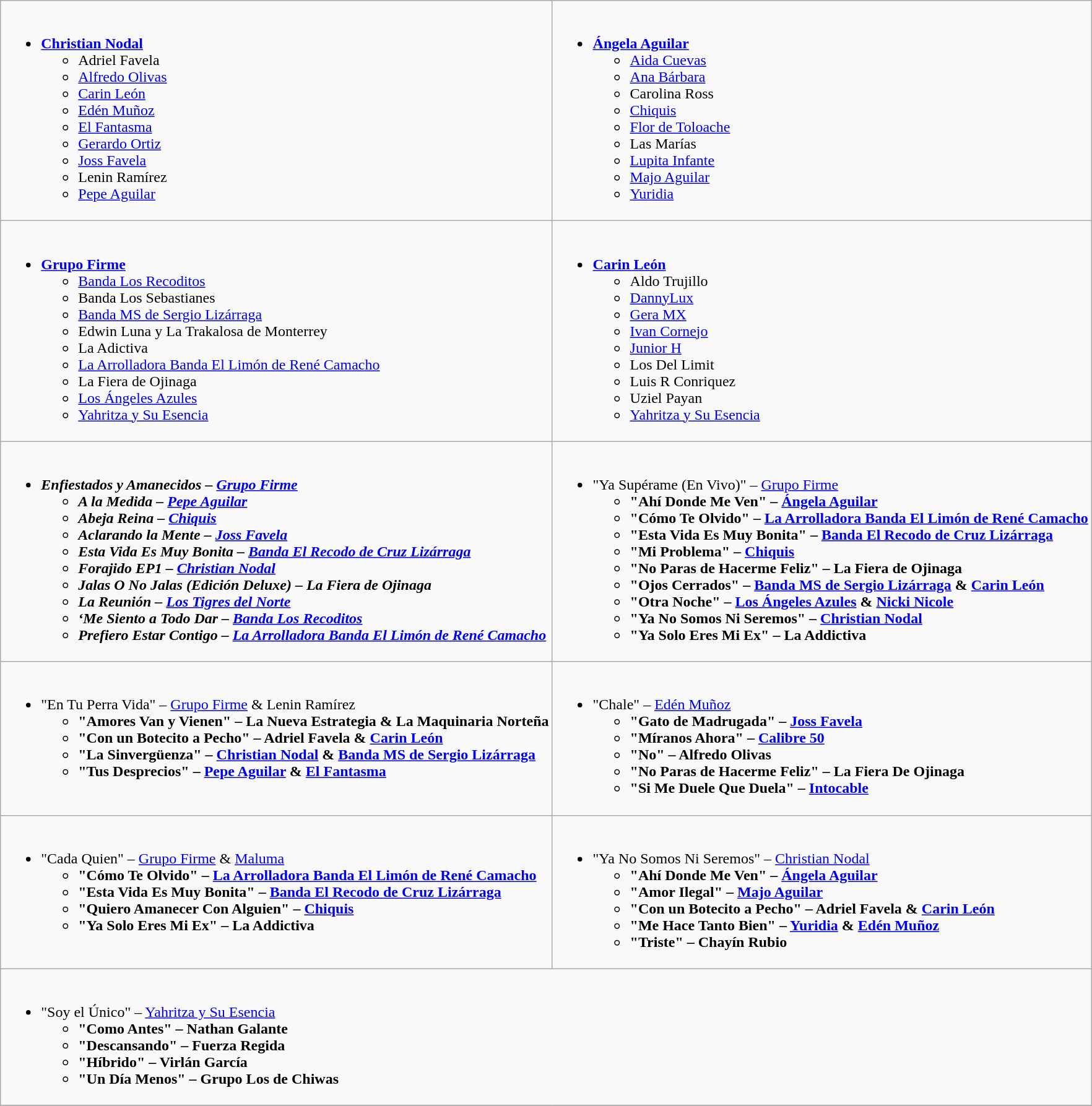<table class="wikitable">
<tr>
<td valign="top"><br><ul><li><strong><a href='#'>Christian Nodal</a></strong><ul><li>Adriel Favela</li><li><a href='#'>Alfredo Olivas</a></li><li><a href='#'>Carin León</a></li><li><a href='#'>Edén Muñoz</a></li><li><a href='#'>El Fantasma</a></li><li><a href='#'>Gerardo Ortiz</a></li><li><a href='#'>Joss Favela</a></li><li>Lenin Ramírez</li><li><a href='#'>Pepe Aguilar</a></li></ul></li></ul></td>
<td valign="top"><br><ul><li><strong><a href='#'>Ángela Aguilar</a></strong><ul><li><a href='#'>Aida Cuevas</a></li><li><a href='#'>Ana Bárbara</a></li><li>Carolina Ross</li><li><a href='#'>Chiquis</a></li><li><a href='#'>Flor de Toloache</a></li><li>Las Marías</li><li><a href='#'>Lupita Infante</a></li><li><a href='#'>Majo Aguilar</a></li><li><a href='#'>Yuridia</a></li></ul></li></ul></td>
</tr>
<tr>
<td valign="top"><br><ul><li><strong><a href='#'>Grupo Firme</a></strong><ul><li><a href='#'>Banda Los Recoditos</a></li><li>Banda Los Sebastianes</li><li><a href='#'>Banda MS de Sergio Lizárraga</a></li><li>Edwin Luna y La Trakalosa de Monterrey</li><li>La Adictiva</li><li><a href='#'>La Arrolladora Banda El Limón de René Camacho</a></li><li>La Fiera de Ojinaga</li><li><a href='#'>Los Ángeles Azules</a></li><li><a href='#'>Yahritza y Su Esencia</a></li></ul></li></ul></td>
<td valign="top"><br><ul><li><strong><a href='#'>Carin León</a></strong><ul><li>Aldo Trujillo</li><li><a href='#'>DannyLux</a></li><li><a href='#'>Gera MX</a></li><li><a href='#'>Ivan Cornejo</a></li><li><a href='#'>Junior H</a></li><li>Los Del Limit</li><li>Luis R Conriquez</li><li>Uziel Payan</li><li><a href='#'>Yahritza y Su Esencia</a></li></ul></li></ul></td>
</tr>
<tr>
<td valign="top"><br><ul><li><strong><em>Enfiestados y Amanecidos<em> – <a href='#'>Grupo Firme</a><strong><ul><li></em>A la Medida<em> – <a href='#'>Pepe Aguilar</a></li><li></em>Abeja Reina<em> – <a href='#'>Chiquis</a></li><li></em>Aclarando la Mente<em> – <a href='#'>Joss Favela</a></li><li></em>Esta Vida Es Muy Bonita<em> – <a href='#'>Banda El Recodo de Cruz Lizárraga</a></li><li></em>Forajido EP1<em> – <a href='#'>Christian Nodal</a></li><li></em>Jalas O No Jalas (Edición Deluxe)<em> – La Fiera de Ojinaga</li><li></em>La Reunión<em> – <a href='#'>Los Tigres del Norte</a></li><li></em>‘Me Siento a Todo Dar<em> – <a href='#'>Banda Los Recoditos</a></li><li></em>Prefiero Estar Contigo<em> – <a href='#'>La Arrolladora Banda El Limón de René Camacho</a></li></ul></li></ul></td>
<td valign="top"><br><ul><li></strong>"Ya Supérame (En Vivo)" – <a href='#'>Grupo Firme</a><strong><ul><li>"Ahí Donde Me Ven" – <a href='#'>Ángela Aguilar</a></li><li>"Cómo Te Olvido" – <a href='#'>La Arrolladora Banda El Limón de René Camacho</a></li><li>"Esta Vida Es Muy Bonita" – <a href='#'>Banda El Recodo de Cruz Lizárraga</a></li><li>"Mi Problema" – <a href='#'>Chiquis</a></li><li>"No Paras de Hacerme Feliz" – La Fiera de Ojinaga</li><li>"Ojos Cerrados" – <a href='#'>Banda MS de Sergio Lizárraga</a> & <a href='#'>Carin León</a></li><li>"Otra Noche" – <a href='#'>Los Ángeles Azules</a> & <a href='#'>Nicki Nicole</a></li><li>"Ya No Somos Ni Seremos" – <a href='#'>Christian Nodal</a></li><li>"Ya Solo Eres Mi Ex" – La Addictiva</li></ul></li></ul></td>
</tr>
<tr>
<td valign="top"><br><ul><li></strong>"En Tu Perra Vida" – <a href='#'>Grupo Firme</a> & Lenin Ramírez<strong><ul><li>"Amores Van y Vienen" – La Nueva Estrategia & La Maquinaria Norteña</li><li>"Con un Botecito a Pecho" – Adriel Favela & <a href='#'>Carin León</a></li><li>"La Sinvergüenza" – <a href='#'>Christian Nodal</a> & <a href='#'>Banda MS de Sergio Lizárraga</a></li><li>"Tus Desprecios" – <a href='#'>Pepe Aguilar</a> & <a href='#'>El Fantasma</a></li></ul></li></ul></td>
<td valign="top"><br><ul><li></strong>"Chale" – <a href='#'>Edén Muñoz</a><strong><ul><li>"Gato de Madrugada" – <a href='#'>Joss Favela</a></li><li>"Míranos Ahora" – <a href='#'>Calibre 50</a></li><li>"No" – Alfredo Olivas</li><li>"No Paras de Hacerme Feliz" – La Fiera De Ojinaga</li><li>"Si Me Duele Que Duela" – <a href='#'>Intocable</a></li></ul></li></ul></td>
</tr>
<tr>
<td valign="top"><br><ul><li></strong>"Cada Quien" – <a href='#'>Grupo Firme</a> & <a href='#'>Maluma</a><strong><ul><li>"Cómo Te Olvido" – <a href='#'>La Arrolladora Banda El Limón de René Camacho</a></li><li>"Esta Vida Es Muy Bonita" – <a href='#'>Banda El Recodo de Cruz Lizárraga</a></li><li>"Quiero Amanecer Con Alguien" – <a href='#'>Chiquis</a></li><li>"Ya Solo Eres Mi Ex" – La Addictiva</li></ul></li></ul></td>
<td valign="top"><br><ul><li></strong>"Ya No Somos Ni Seremos" – <a href='#'>Christian Nodal</a><strong><ul><li>"Ahí Donde Me Ven" – <a href='#'>Ángela Aguilar</a></li><li>"Amor Ilegal" – <a href='#'>Majo Aguilar</a></li><li>"Con un Botecito a Pecho" – Adriel Favela & <a href='#'>Carin León</a></li><li>"Me Hace Tanto Bien" – <a href='#'>Yuridia</a> & <a href='#'>Edén Muñoz</a></li><li>"Triste" – Chayín Rubio</li></ul></li></ul></td>
</tr>
<tr>
<td colspan="2" valign="top"><br><ul><li></strong>"Soy el Único" – <a href='#'>Yahritza y Su Esencia</a><strong><ul><li>"Como Antes" – Nathan Galante</li><li>"Descansando" – Fuerza Regida</li><li>"Híbrido" – Virlán García</li><li>"Un Día Menos" – Grupo Los de Chiwas</li></ul></li></ul></td>
</tr>
<tr>
</tr>
</table>
